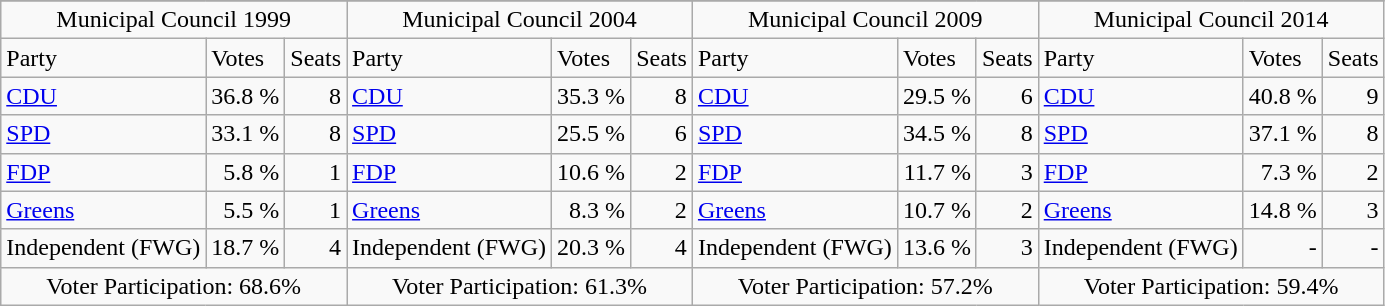<table class=wikitable>
<tr>
</tr>
<tr>
<td colspan=3 align=center>Municipal Council 1999</td>
<td colspan=3 align=center>Municipal Council 2004</td>
<td colspan=3 align=center>Municipal Council 2009</td>
<td colspan=3 align=center>Municipal Council 2014</td>
</tr>
<tr>
<td>Party</td>
<td>Votes</td>
<td>Seats</td>
<td>Party</td>
<td>Votes</td>
<td>Seats</td>
<td>Party</td>
<td>Votes</td>
<td>Seats</td>
<td>Party</td>
<td>Votes</td>
<td>Seats</td>
</tr>
<tr>
<td><a href='#'>CDU</a></td>
<td align=right>36.8 %</td>
<td align=right>8</td>
<td><a href='#'>CDU</a></td>
<td align=right>35.3 %</td>
<td align=right>8</td>
<td><a href='#'>CDU</a></td>
<td align=right>29.5 %</td>
<td align=right>6</td>
<td><a href='#'>CDU</a></td>
<td align=right>40.8 %</td>
<td align=right>9</td>
</tr>
<tr>
<td><a href='#'>SPD</a></td>
<td align=right>33.1 %</td>
<td align=right>8</td>
<td><a href='#'>SPD</a></td>
<td align=right>25.5 %</td>
<td align=right>6</td>
<td><a href='#'>SPD</a></td>
<td align=right>34.5 %</td>
<td align=right>8</td>
<td><a href='#'>SPD</a></td>
<td align=right>37.1 %</td>
<td align=right>8</td>
</tr>
<tr>
<td><a href='#'>FDP</a></td>
<td align=right>5.8 %</td>
<td align=right>1</td>
<td><a href='#'>FDP</a></td>
<td align=right>10.6 %</td>
<td align=right>2</td>
<td><a href='#'>FDP</a></td>
<td align=right>11.7 %</td>
<td align=right>3</td>
<td><a href='#'>FDP</a></td>
<td align=right>7.3 %</td>
<td align=right>2</td>
</tr>
<tr>
<td><a href='#'>Greens</a></td>
<td align=right>5.5 %</td>
<td align=right>1</td>
<td><a href='#'>Greens</a></td>
<td align=right>8.3 %</td>
<td align=right>2</td>
<td><a href='#'>Greens</a></td>
<td align=right>10.7 %</td>
<td align=right>2</td>
<td><a href='#'>Greens</a></td>
<td align=right>14.8 %</td>
<td align=right>3</td>
</tr>
<tr>
<td>Independent (FWG)</td>
<td align=right>18.7 %</td>
<td align=right>4</td>
<td>Independent (FWG)</td>
<td align=right>20.3 %</td>
<td align=right>4</td>
<td>Independent (FWG)</td>
<td align=right>13.6 %</td>
<td align=right>3</td>
<td>Independent (FWG)</td>
<td align=right>-</td>
<td align=right>-</td>
</tr>
<tr>
<td colspan=3 align=center>Voter Participation: 68.6%</td>
<td colspan=3 align=center>Voter Participation: 61.3%</td>
<td colspan=3 align=center>Voter Participation: 57.2%</td>
<td colspan=3 align=center>Voter Participation: 59.4%</td>
</tr>
</table>
